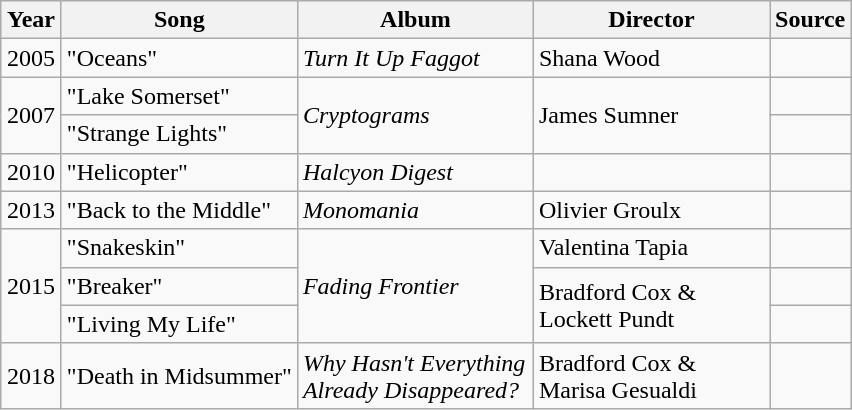<table class="wikitable">
<tr>
<th style="width:33px;">Year</th>
<th style="width:150px;">Song</th>
<th style="width:150px;">Album</th>
<th style="width:150px;">Director</th>
<th>Source</th>
</tr>
<tr>
<td style="text-align:center;">2005</td>
<td>"Oceans"</td>
<td><em>Turn It Up Faggot</em></td>
<td>Shana Wood</td>
<td></td>
</tr>
<tr>
<td style="text-align:center;" rowspan="2">2007</td>
<td>"Lake Somerset"</td>
<td rowspan="2"><em>Cryptograms</em></td>
<td rowspan="2">James Sumner</td>
<td style="text-align:center;"></td>
</tr>
<tr>
<td>"Strange Lights"</td>
<td style="text-align:center;"></td>
</tr>
<tr>
<td style="text-align:center;">2010</td>
<td>"Helicopter"</td>
<td><em>Halcyon Digest</em></td>
<td></td>
<td></td>
</tr>
<tr>
<td style="text-align:center;">2013</td>
<td>"Back to the Middle"</td>
<td><em>Monomania</em></td>
<td>Olivier Groulx</td>
<td></td>
</tr>
<tr>
<td style="text-align:center;" rowspan="3">2015</td>
<td>"Snakeskin"</td>
<td rowspan="3"><em>Fading Frontier</em></td>
<td>Valentina Tapia</td>
<td></td>
</tr>
<tr>
<td>"Breaker"</td>
<td rowspan="2">Bradford Cox & Lockett Pundt</td>
<td></td>
</tr>
<tr>
<td>"Living My Life"</td>
<td></td>
</tr>
<tr>
<td style="text-align:center;">2018</td>
<td>"Death in Midsummer"</td>
<td><em>Why Hasn't Everything Already Disappeared?</em></td>
<td>Bradford Cox & Marisa Gesualdi</td>
<td></td>
</tr>
</table>
